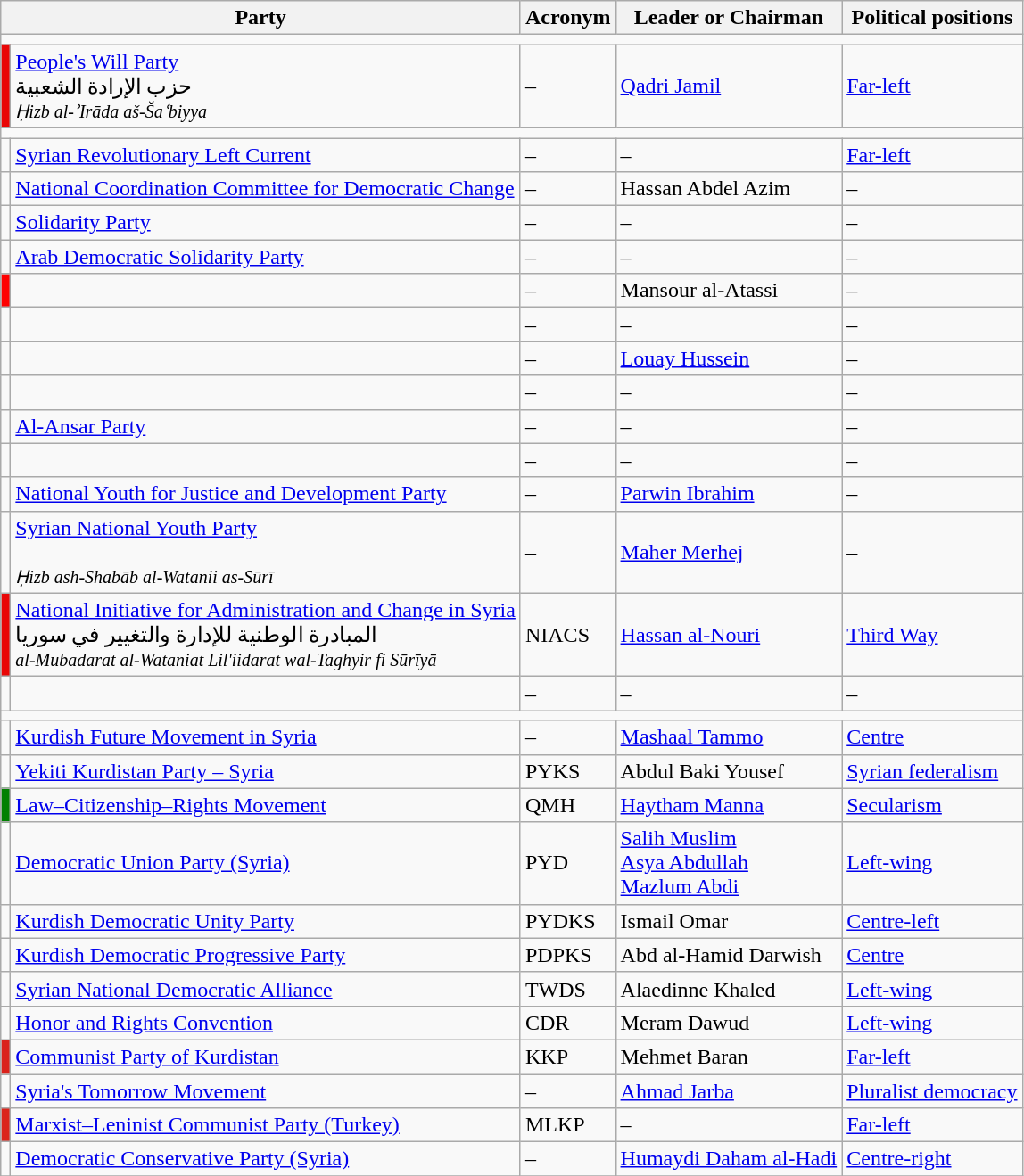<table class="wikitable">
<tr>
<th colspan=2>Party</th>
<th>Acronym</th>
<th>Leader or Chairman</th>
<th>Political positions</th>
</tr>
<tr>
<td colspan=5></td>
</tr>
<tr>
<td bgcolor=#E90606></td>
<td><a href='#'>People's Will Party</a><br><span>حزب الإرادة الشعبية</span><br><small><em>Ḥizb al-ʾIrāda aš-Šaʿbiyya</em></small></td>
<td>–</td>
<td><a href='#'>Qadri Jamil</a></td>
<td><a href='#'>Far-left</a></td>
</tr>
<tr>
<td colspan=5></td>
</tr>
<tr>
<td bgcolor=></td>
<td><a href='#'>Syrian Revolutionary Left Current</a></td>
<td>–</td>
<td>–</td>
<td><a href='#'>Far-left</a></td>
</tr>
<tr>
<td></td>
<td><a href='#'>National Coordination Committee for Democratic Change</a></td>
<td>–</td>
<td>Hassan Abdel Azim</td>
<td>–</td>
</tr>
<tr>
<td></td>
<td><a href='#'>Solidarity Party</a></td>
<td>–</td>
<td>–</td>
<td>–</td>
</tr>
<tr>
<td></td>
<td><a href='#'>Arab Democratic Solidarity Party</a></td>
<td>–</td>
<td>–</td>
<td>–</td>
</tr>
<tr>
<td bgcolor=#FF0000></td>
<td></td>
<td>–</td>
<td>Mansour al-Atassi</td>
<td>–</td>
</tr>
<tr>
<td></td>
<td></td>
<td>–</td>
<td>–</td>
<td>–</td>
</tr>
<tr>
<td></td>
<td></td>
<td>–</td>
<td><a href='#'>Louay Hussein</a></td>
<td>–</td>
</tr>
<tr>
<td></td>
<td></td>
<td>–</td>
<td>–</td>
<td>–</td>
</tr>
<tr>
<td></td>
<td><a href='#'>Al-Ansar Party</a></td>
<td>–</td>
<td>–</td>
<td>–</td>
</tr>
<tr>
<td></td>
<td></td>
<td>–</td>
<td>–</td>
<td>–</td>
</tr>
<tr>
<td></td>
<td><a href='#'>National Youth for Justice and Development Party</a><br></td>
<td>–</td>
<td><a href='#'>Parwin Ibrahim</a></td>
<td>–</td>
</tr>
<tr>
<td bgcolor=></td>
<td><a href='#'>Syrian National Youth Party</a><br><br><small><em>Ḥizb ash-Shabāb al-Watanii as-Sūrī</em></small></td>
<td>–</td>
<td><a href='#'>Maher Merhej</a></td>
<td>–</td>
</tr>
<tr>
<td bgcolor=#E90606></td>
<td><a href='#'>National Initiative for Administration and Change in Syria</a><br><span>المبادرة الوطنية للإدارة والتغيير في سوريا</span><br><small><em>al-Mubadarat al-Wataniat Lil'iidarat wal-Taghyir fi Sūrīyā</em></small></td>
<td>NIACS</td>
<td><a href='#'>Hassan al-Nouri</a></td>
<td><a href='#'>Third Way</a></td>
</tr>
<tr>
<td></td>
<td></td>
<td>–</td>
<td>–</td>
<td>–</td>
</tr>
<tr>
<td colspan=5></td>
</tr>
<tr>
<td bgcolor=></td>
<td><a href='#'>Kurdish Future Movement in Syria</a></td>
<td>–</td>
<td><a href='#'>Mashaal Tammo</a></td>
<td><a href='#'>Centre</a></td>
</tr>
<tr>
<td></td>
<td><a href='#'>Yekiti Kurdistan Party – Syria</a></td>
<td>PYKS</td>
<td>Abdul Baki Yousef</td>
<td><a href='#'>Syrian federalism</a></td>
</tr>
<tr>
<td bgcolor=green></td>
<td><a href='#'>Law–Citizenship–Rights Movement</a></td>
<td>QMH</td>
<td><a href='#'>Haytham Manna</a></td>
<td><a href='#'>Secularism</a></td>
</tr>
<tr>
<td bgcolor=></td>
<td><a href='#'>Democratic Union Party (Syria)</a></td>
<td>PYD</td>
<td><a href='#'>Salih Muslim</a><br><a href='#'>Asya Abdullah</a><br><a href='#'>Mazlum Abdi</a></td>
<td><a href='#'>Left-wing</a></td>
</tr>
<tr>
<td bgcolor=></td>
<td><a href='#'>Kurdish Democratic Unity Party</a></td>
<td>PYDKS</td>
<td>Ismail Omar</td>
<td><a href='#'>Centre-left</a></td>
</tr>
<tr>
<td bgcolor=></td>
<td><a href='#'>Kurdish Democratic Progressive Party</a></td>
<td>PDPKS</td>
<td>Abd al-Hamid Darwish</td>
<td><a href='#'>Centre</a></td>
</tr>
<tr>
<td bgcolor=></td>
<td><a href='#'>Syrian National Democratic Alliance</a></td>
<td>TWDS</td>
<td>Alaedinne Khaled</td>
<td><a href='#'>Left-wing</a></td>
</tr>
<tr>
<td bgcolor=></td>
<td><a href='#'>Honor and Rights Convention</a></td>
<td>CDR</td>
<td>Meram Dawud</td>
<td><a href='#'>Left-wing</a></td>
</tr>
<tr>
<td bgcolor=#DA221C></td>
<td><a href='#'>Communist Party of Kurdistan</a></td>
<td>KKP</td>
<td>Mehmet Baran</td>
<td><a href='#'>Far-left</a></td>
</tr>
<tr>
<td bgcolor=></td>
<td><a href='#'>Syria's Tomorrow Movement</a></td>
<td>–</td>
<td><a href='#'>Ahmad Jarba</a></td>
<td><a href='#'>Pluralist democracy</a></td>
</tr>
<tr>
<td bgcolor=#DB261D></td>
<td><a href='#'>Marxist–Leninist Communist Party (Turkey)</a></td>
<td>MLKP</td>
<td>–</td>
<td><a href='#'>Far-left</a></td>
</tr>
<tr>
<td bgcolor=></td>
<td><a href='#'>Democratic Conservative Party (Syria)</a></td>
<td>–</td>
<td><a href='#'>Humaydi Daham al-Hadi</a></td>
<td><a href='#'>Centre-right</a></td>
</tr>
<tr>
</tr>
</table>
